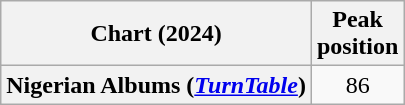<table class="wikitable sortable plainrowheaders" style="text-align:center">
<tr>
<th scope="col">Chart (2024)</th>
<th scope="col">Peak<br> position</th>
</tr>
<tr>
<th scope="row">Nigerian Albums (<a href='#'><em>TurnTable</em></a>)</th>
<td>86</td>
</tr>
</table>
